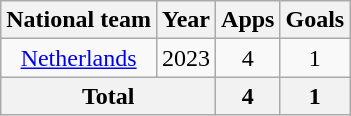<table class="wikitable" style="text-align:center">
<tr>
<th>National team</th>
<th>Year</th>
<th>Apps</th>
<th>Goals</th>
</tr>
<tr>
<td><a href='#'>Netherlands</a></td>
<td>2023</td>
<td>4</td>
<td>1</td>
</tr>
<tr>
<th colspan="2">Total</th>
<th>4</th>
<th>1</th>
</tr>
</table>
